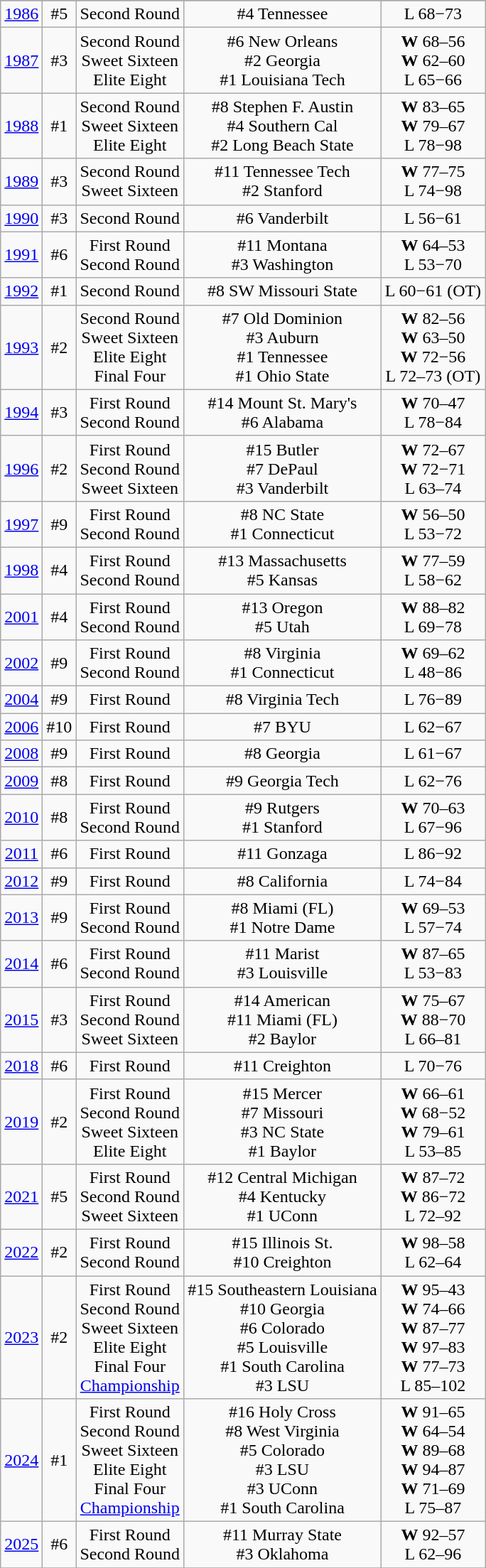<table class="wikitable" style="text-align:center">
<tr>
</tr>
<tr>
<td rowspan=1><a href='#'>1986</a></td>
<td>#5</td>
<td>Second Round</td>
<td>#4 Tennessee</td>
<td>L 68−73</td>
</tr>
<tr style="text-align:center;">
<td rowspan=1><a href='#'>1987</a></td>
<td>#3</td>
<td>Second Round<br>Sweet Sixteen<br>Elite Eight</td>
<td>#6 New Orleans<br>#2 Georgia<br>#1 Louisiana Tech</td>
<td><strong>W</strong> 68–56<br><strong>W</strong> 62–60<br>L 65−66</td>
</tr>
<tr style="text-align:center;">
<td rowspan=1><a href='#'>1988</a></td>
<td>#1</td>
<td>Second Round<br>Sweet Sixteen<br>Elite Eight</td>
<td>#8 Stephen F. Austin<br>#4 Southern Cal<br>#2 Long Beach State</td>
<td><strong>W</strong> 83–65<br><strong>W</strong> 79–67<br>L 78−98</td>
</tr>
<tr style="text-align:center;">
<td rowspan=1><a href='#'>1989</a></td>
<td>#3</td>
<td>Second Round<br>Sweet Sixteen</td>
<td>#11 Tennessee Tech<br>#2 Stanford</td>
<td><strong>W</strong> 77–75<br>L 74−98</td>
</tr>
<tr style="text-align:center;">
<td rowspan=1><a href='#'>1990</a></td>
<td>#3</td>
<td>Second Round</td>
<td>#6 Vanderbilt</td>
<td>L 56−61</td>
</tr>
<tr style="text-align:center;">
<td rowspan=1><a href='#'>1991</a></td>
<td>#6</td>
<td>First Round<br>Second Round</td>
<td>#11 Montana<br>#3 Washington</td>
<td><strong>W</strong> 64–53<br>L 53−70</td>
</tr>
<tr style="text-align:center;">
<td rowspan=1><a href='#'>1992</a></td>
<td>#1</td>
<td>Second Round</td>
<td>#8 SW Missouri State</td>
<td>L 60−61 (OT)</td>
</tr>
<tr style="text-align:center;">
<td rowspan=1><a href='#'>1993</a></td>
<td>#2</td>
<td>Second Round<br>Sweet Sixteen<br>Elite Eight<br>Final Four</td>
<td>#7 Old Dominion<br>#3 Auburn<br>#1 Tennessee<br>#1 Ohio State</td>
<td><strong>W</strong> 82–56<br><strong>W</strong> 63–50<br><strong>W</strong> 72−56<br>L 72–73 (OT)</td>
</tr>
<tr style="text-align:center;">
<td rowspan=1><a href='#'>1994</a></td>
<td>#3</td>
<td>First Round<br>Second Round</td>
<td>#14 Mount St. Mary's<br>#6 Alabama</td>
<td><strong>W</strong> 70–47<br>L 78−84</td>
</tr>
<tr style="text-align:center;">
<td rowspan=1><a href='#'>1996</a></td>
<td>#2</td>
<td>First Round<br>Second Round<br>Sweet Sixteen</td>
<td>#15 Butler<br>#7 DePaul<br>#3 Vanderbilt</td>
<td><strong>W</strong> 72–67<br><strong>W</strong> 72−71<br>L 63–74</td>
</tr>
<tr style="text-align:center;">
<td rowspan=1><a href='#'>1997</a></td>
<td>#9</td>
<td>First Round<br>Second Round</td>
<td>#8 NC State<br>#1 Connecticut</td>
<td><strong>W</strong> 56–50<br>L 53−72</td>
</tr>
<tr style="text-align:center;">
<td rowspan=1><a href='#'>1998</a></td>
<td>#4</td>
<td>First Round<br>Second Round</td>
<td>#13 Massachusetts<br>#5 Kansas</td>
<td><strong>W</strong> 77–59<br>L 58−62</td>
</tr>
<tr style="text-align:center;">
<td rowspan=1><a href='#'>2001</a></td>
<td>#4</td>
<td>First Round<br>Second Round</td>
<td>#13 Oregon<br>#5 Utah</td>
<td><strong>W</strong> 88–82<br>L 69−78</td>
</tr>
<tr style="text-align:center;">
<td rowspan=1><a href='#'>2002</a></td>
<td>#9</td>
<td>First Round<br>Second Round</td>
<td>#8 Virginia<br>#1 Connecticut</td>
<td><strong>W</strong> 69–62<br>L 48−86</td>
</tr>
<tr style="text-align:center;">
<td rowspan=1><a href='#'>2004</a></td>
<td>#9</td>
<td>First Round</td>
<td>#8 Virginia Tech</td>
<td>L 76−89</td>
</tr>
<tr style="text-align:center;">
<td rowspan=1><a href='#'>2006</a></td>
<td>#10</td>
<td>First Round</td>
<td>#7 BYU</td>
<td>L 62−67</td>
</tr>
<tr style="text-align:center;">
<td rowspan=1><a href='#'>2008</a></td>
<td>#9</td>
<td>First Round</td>
<td>#8 Georgia</td>
<td>L 61−67</td>
</tr>
<tr style="text-align:center;">
<td rowspan=1><a href='#'>2009</a></td>
<td>#8</td>
<td>First Round</td>
<td>#9 Georgia Tech</td>
<td>L 62−76</td>
</tr>
<tr style="text-align:center;">
<td rowspan=1><a href='#'>2010</a></td>
<td>#8</td>
<td>First Round<br>Second Round</td>
<td>#9 Rutgers<br>#1 Stanford</td>
<td><strong>W</strong> 70–63<br>L 67−96</td>
</tr>
<tr style="text-align:center;">
<td rowspan=1><a href='#'>2011</a></td>
<td>#6</td>
<td>First Round</td>
<td>#11 Gonzaga</td>
<td>L 86−92</td>
</tr>
<tr style="text-align:center;">
<td rowspan=1><a href='#'>2012</a></td>
<td>#9</td>
<td>First Round</td>
<td>#8 California</td>
<td>L 74−84</td>
</tr>
<tr style="text-align:center;">
<td rowspan=1><a href='#'>2013</a></td>
<td>#9</td>
<td>First Round<br>Second Round</td>
<td>#8 Miami (FL)<br>#1 Notre Dame</td>
<td><strong>W</strong> 69–53<br>L 57−74</td>
</tr>
<tr style="text-align:center;">
<td rowspan=1><a href='#'>2014</a></td>
<td>#6</td>
<td>First Round<br>Second Round</td>
<td>#11 Marist<br>#3 Louisville</td>
<td><strong>W</strong> 87–65<br>L 53−83</td>
</tr>
<tr style="text-align:center;">
<td rowspan=1><a href='#'>2015</a></td>
<td>#3</td>
<td>First Round<br>Second Round<br>Sweet Sixteen</td>
<td>#14 American<br>#11 Miami (FL)<br>#2 Baylor</td>
<td><strong>W</strong> 75–67<br><strong>W</strong> 88−70<br>L 66–81</td>
</tr>
<tr style="text-align:center;">
<td rowspan=1><a href='#'>2018</a></td>
<td>#6</td>
<td>First Round</td>
<td>#11 Creighton</td>
<td>L 70−76</td>
</tr>
<tr style="text-align:center;">
<td rowspan=1><a href='#'>2019</a></td>
<td>#2</td>
<td>First Round<br>Second Round<br>Sweet Sixteen<br>Elite Eight</td>
<td>#15 Mercer<br>#7 Missouri<br>#3 NC State<br>#1 Baylor</td>
<td><strong>W</strong> 66–61<br><strong>W</strong> 68−52<br><strong>W</strong> 79–61<br>L 53–85</td>
</tr>
<tr style="text-align:center;">
<td rowspan=1><a href='#'>2021</a></td>
<td>#5</td>
<td>First Round<br>Second Round<br>Sweet Sixteen</td>
<td>#12 Central Michigan<br>#4 Kentucky<br>#1 UConn</td>
<td><strong>W</strong> 87–72<br><strong>W</strong> 86−72<br>L 72–92</td>
</tr>
<tr style="text-align:center;">
<td rowspan=1><a href='#'>2022</a></td>
<td>#2</td>
<td>First Round<br>Second Round</td>
<td>#15 Illinois St.<br>#10 Creighton</td>
<td><strong>W</strong> 98–58<br>L 62–64</td>
</tr>
<tr style="text-align:center;">
<td rowspan=1><a href='#'>2023</a></td>
<td>#2</td>
<td>First Round<br>Second Round<br>Sweet Sixteen<br>Elite Eight<br>Final Four<br><a href='#'>Championship</a></td>
<td>#15 Southeastern Louisiana<br>#10 Georgia<br>#6 Colorado<br>#5 Louisville<br>#1 South Carolina<br>#3 LSU</td>
<td><strong>W</strong> 95–43<br><strong>W</strong> 74–66<br><strong>W</strong> 87–77<br><strong>W</strong> 97–83<br><strong>W</strong> 77–73<br>L 85–102</td>
</tr>
<tr style="text-align:center;">
<td rowspan=1><a href='#'>2024</a></td>
<td>#1</td>
<td>First Round<br>Second Round<br>Sweet Sixteen<br>Elite Eight<br>Final Four<br><a href='#'>Championship</a></td>
<td>#16 Holy Cross<br>#8 West Virginia<br>#5 Colorado<br>#3 LSU<br>#3 UConn<br>#1 South Carolina</td>
<td><strong>W</strong> 91–65<br><strong>W</strong> 64–54<br><strong>W</strong> 89–68<br><strong>W</strong> 94–87<br><strong>W</strong> 71–69<br>L 75–87</td>
</tr>
<tr style="text-align:center;">
<td rowspan=1><a href='#'>2025</a></td>
<td>#6</td>
<td>First Round<br>Second Round</td>
<td>#11 Murray State<br>#3 Oklahoma</td>
<td><strong>W</strong> 92–57<br>L 62–96</td>
</tr>
<tr style="text-align:center;">
</tr>
</table>
